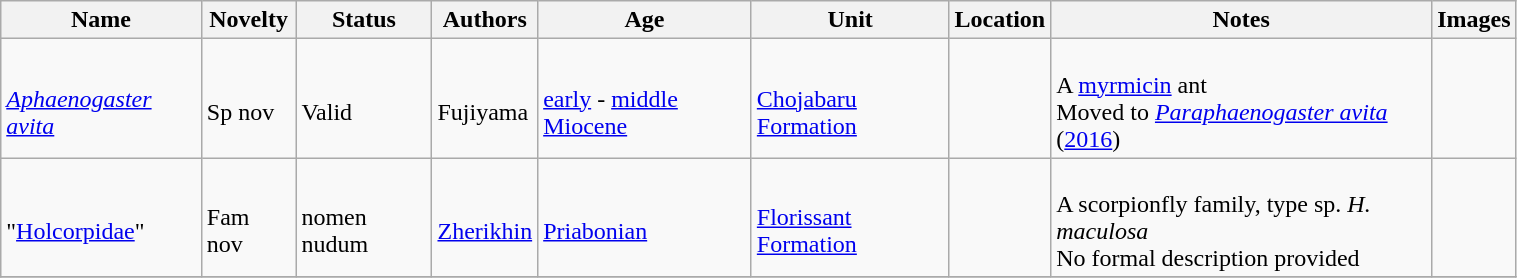<table class="wikitable sortable" align="center" width="80%">
<tr>
<th>Name</th>
<th>Novelty</th>
<th>Status</th>
<th>Authors</th>
<th>Age</th>
<th>Unit</th>
<th>Location</th>
<th>Notes</th>
<th>Images</th>
</tr>
<tr>
<td><br><em><a href='#'>Aphaenogaster avita</a></em></td>
<td><br>Sp nov</td>
<td><br>Valid</td>
<td><br>Fujiyama</td>
<td><br><a href='#'>early</a> - <a href='#'>middle Miocene</a></td>
<td><br><a href='#'>Chojabaru Formation</a></td>
<td><br></td>
<td><br>A <a href='#'>myrmicin</a> ant<br> Moved to <em><a href='#'>Paraphaenogaster avita</a></em> (<a href='#'>2016</a>)</td>
<td></td>
</tr>
<tr>
<td><br>"<a href='#'>Holcorpidae</a>"</td>
<td><br>Fam nov</td>
<td><br>nomen nudum</td>
<td><br><a href='#'>Zherikhin</a></td>
<td><br><a href='#'>Priabonian</a></td>
<td><br><a href='#'>Florissant Formation</a></td>
<td><br></td>
<td><br>A scorpionfly family, type sp. <em>H. maculosa</em><br> No formal description provided</td>
<td></td>
</tr>
<tr>
</tr>
</table>
